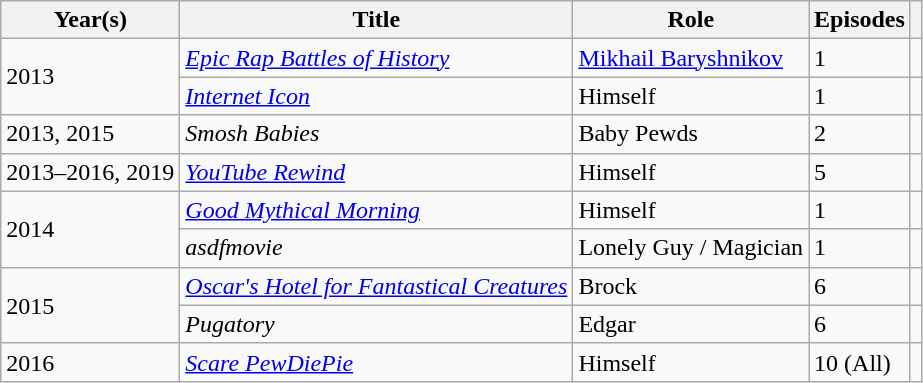<table class ="wikitable sortable">
<tr>
<th>Year(s)</th>
<th scope="col">Title</th>
<th scope="col">Role</th>
<th>Episodes</th>
<th scope="col" class="unsortable"></th>
</tr>
<tr>
<td rowspan="2">2013</td>
<td><em><a href='#'>Epic Rap Battles of History</a></em></td>
<td><a href='#'>Mikhail Baryshnikov</a></td>
<td>1</td>
<td style="text-align:center"></td>
</tr>
<tr>
<td><em><a href='#'>Internet Icon</a></em></td>
<td>Himself</td>
<td>1</td>
<td style="text-align:center"></td>
</tr>
<tr>
<td>2013, 2015</td>
<td><em>Smosh Babies</em></td>
<td>Baby Pewds</td>
<td>2</td>
<td style="text-align:center"></td>
</tr>
<tr>
<td>2013–2016, 2019</td>
<td><em><a href='#'>YouTube Rewind</a></em></td>
<td>Himself</td>
<td>5</td>
<td style="text-align:center"></td>
</tr>
<tr>
<td rowspan="2">2014</td>
<td><em><a href='#'>Good Mythical Morning</a></em></td>
<td>Himself</td>
<td>1</td>
<td style="text-align:center"></td>
</tr>
<tr>
<td><em>asdfmovie</em></td>
<td>Lonely Guy / Magician</td>
<td>1</td>
<td style="text-align:center"></td>
</tr>
<tr>
<td rowspan="2">2015</td>
<td><em><a href='#'>Oscar's Hotel for Fantastical Creatures</a></em></td>
<td>Brock</td>
<td>6</td>
<td style="text-align:center"></td>
</tr>
<tr>
<td><em>Pugatory</em></td>
<td>Edgar</td>
<td>6</td>
<td style="text-align:center"></td>
</tr>
<tr>
<td>2016</td>
<td><em><a href='#'>Scare PewDiePie</a></em></td>
<td>Himself</td>
<td>10 (All)</td>
<td style="text-align:center"></td>
</tr>
</table>
